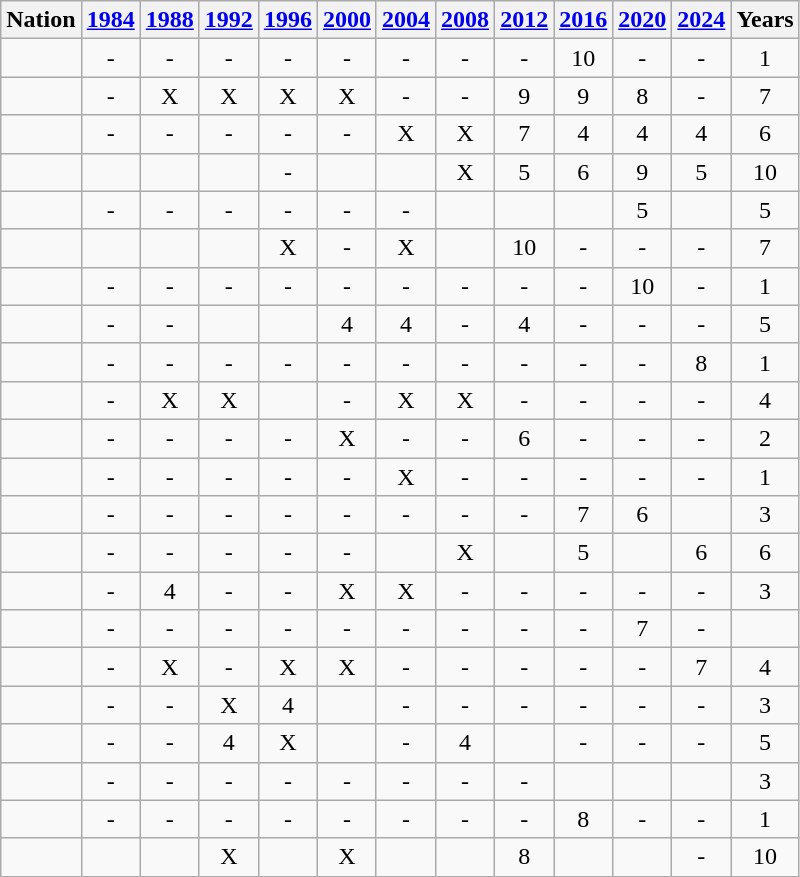<table class="wikitable" style="text-align:center">
<tr>
<th>Nation</th>
<th><a href='#'>1984</a></th>
<th><a href='#'>1988</a></th>
<th><a href='#'>1992</a></th>
<th><a href='#'>1996</a></th>
<th><a href='#'>2000</a></th>
<th><a href='#'>2004</a></th>
<th><a href='#'>2008</a></th>
<th><a href='#'>2012</a></th>
<th><a href='#'>2016</a></th>
<th><a href='#'>2020</a></th>
<th><a href='#'>2024</a></th>
<th>Years</th>
</tr>
<tr>
<td align=left></td>
<td>-</td>
<td>-</td>
<td>-</td>
<td>-</td>
<td>-</td>
<td>-</td>
<td>-</td>
<td>-</td>
<td>10</td>
<td>-</td>
<td>-</td>
<td>1</td>
</tr>
<tr>
<td align=left></td>
<td>-</td>
<td>X</td>
<td>X</td>
<td>X</td>
<td>X</td>
<td>-</td>
<td>-</td>
<td>9</td>
<td>9</td>
<td>8</td>
<td>-</td>
<td>7</td>
</tr>
<tr>
<td align=left></td>
<td>-</td>
<td>-</td>
<td>-</td>
<td>-</td>
<td>-</td>
<td>X</td>
<td>X</td>
<td>7</td>
<td>4</td>
<td>4</td>
<td>4</td>
<td>6</td>
</tr>
<tr>
<td align=left></td>
<td></td>
<td></td>
<td></td>
<td>-</td>
<td></td>
<td></td>
<td>X</td>
<td>5</td>
<td>6</td>
<td>9</td>
<td>5</td>
<td>10</td>
</tr>
<tr>
<td align=left></td>
<td>-</td>
<td>-</td>
<td>-</td>
<td>-</td>
<td>-</td>
<td>-</td>
<td></td>
<td></td>
<td></td>
<td>5</td>
<td></td>
<td>5</td>
</tr>
<tr>
<td align=left></td>
<td></td>
<td></td>
<td></td>
<td>X</td>
<td>-</td>
<td>X</td>
<td></td>
<td>10</td>
<td>-</td>
<td>-</td>
<td>-</td>
<td>7</td>
</tr>
<tr>
<td align=left></td>
<td>-</td>
<td>-</td>
<td>-</td>
<td>-</td>
<td>-</td>
<td>-</td>
<td>-</td>
<td>-</td>
<td>-</td>
<td>10</td>
<td>-</td>
<td>1</td>
</tr>
<tr>
<td align=left></td>
<td>-</td>
<td>-</td>
<td></td>
<td></td>
<td>4</td>
<td>4</td>
<td>-</td>
<td>4</td>
<td>-</td>
<td>-</td>
<td>-</td>
<td>5</td>
</tr>
<tr>
<td align=left></td>
<td>-</td>
<td>-</td>
<td>-</td>
<td>-</td>
<td>-</td>
<td>-</td>
<td>-</td>
<td>-</td>
<td>-</td>
<td>-</td>
<td>8</td>
<td>1</td>
</tr>
<tr>
<td align=left></td>
<td>-</td>
<td>X</td>
<td>X</td>
<td></td>
<td>-</td>
<td>X</td>
<td>X</td>
<td>-</td>
<td>-</td>
<td>-</td>
<td>-</td>
<td>4</td>
</tr>
<tr>
<td align=left></td>
<td>-</td>
<td>-</td>
<td>-</td>
<td>-</td>
<td>X</td>
<td>-</td>
<td>-</td>
<td>6</td>
<td>-</td>
<td>-</td>
<td>-</td>
<td>2</td>
</tr>
<tr>
<td align=left></td>
<td>-</td>
<td>-</td>
<td>-</td>
<td>-</td>
<td>-</td>
<td>X</td>
<td>-</td>
<td>-</td>
<td>-</td>
<td>-</td>
<td>-</td>
<td>1</td>
</tr>
<tr>
<td align=left></td>
<td>-</td>
<td>-</td>
<td>-</td>
<td>-</td>
<td>-</td>
<td>-</td>
<td>-</td>
<td>-</td>
<td>7</td>
<td>6</td>
<td></td>
<td>3</td>
</tr>
<tr>
<td align=left></td>
<td>-</td>
<td>-</td>
<td>-</td>
<td>-</td>
<td>-</td>
<td></td>
<td>X</td>
<td></td>
<td>5</td>
<td></td>
<td>6</td>
<td>6</td>
</tr>
<tr>
<td align=left></td>
<td>-</td>
<td>4</td>
<td>-</td>
<td>-</td>
<td>X</td>
<td>X</td>
<td>-</td>
<td>-</td>
<td>-</td>
<td>-</td>
<td>-</td>
<td>3</td>
</tr>
<tr>
<td align=left></td>
<td>-</td>
<td>-</td>
<td>-</td>
<td>-</td>
<td>-</td>
<td>-</td>
<td>-</td>
<td>-</td>
<td>-</td>
<td>7</td>
<td>-</td>
<td></td>
</tr>
<tr>
<td align=left></td>
<td>-</td>
<td>X</td>
<td>-</td>
<td>X</td>
<td>X</td>
<td>-</td>
<td>-</td>
<td>-</td>
<td>-</td>
<td>-</td>
<td>7</td>
<td>4</td>
</tr>
<tr>
<td align=left></td>
<td>-</td>
<td>-</td>
<td>X</td>
<td>4</td>
<td></td>
<td>-</td>
<td>-</td>
<td>-</td>
<td>-</td>
<td>-</td>
<td>-</td>
<td>3</td>
</tr>
<tr>
<td align=left></td>
<td>-</td>
<td>-</td>
<td>4</td>
<td>X</td>
<td></td>
<td>-</td>
<td>4</td>
<td></td>
<td>-</td>
<td>-</td>
<td>-</td>
<td>5</td>
</tr>
<tr>
<td align=left></td>
<td>-</td>
<td>-</td>
<td>-</td>
<td>-</td>
<td>-</td>
<td>-</td>
<td>-</td>
<td>-</td>
<td></td>
<td></td>
<td></td>
<td>3</td>
</tr>
<tr>
<td align=left></td>
<td>-</td>
<td>-</td>
<td>-</td>
<td>-</td>
<td>-</td>
<td>-</td>
<td>-</td>
<td>-</td>
<td>8</td>
<td>-</td>
<td>-</td>
<td>1</td>
</tr>
<tr>
<td align=left></td>
<td></td>
<td></td>
<td>X</td>
<td></td>
<td>X</td>
<td></td>
<td></td>
<td>8</td>
<td></td>
<td></td>
<td>-</td>
<td>10</td>
</tr>
</table>
